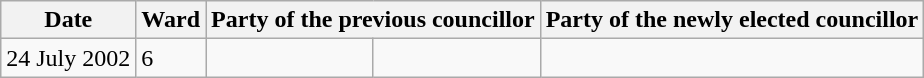<table class="wikitable">
<tr>
<th>Date</th>
<th>Ward</th>
<th colspan=2>Party of the previous councillor</th>
<th colspan=2>Party of the newly elected councillor</th>
</tr>
<tr>
<td>24 July 2002</td>
<td>6</td>
<td></td>
<td></td>
</tr>
</table>
